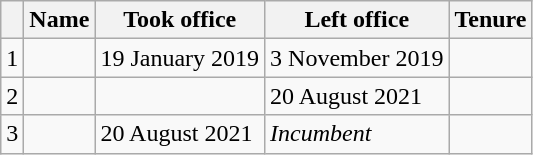<table class="wikitable sortable">
<tr>
<th></th>
<th>Name</th>
<th>Took office</th>
<th>Left office</th>
<th>Tenure</th>
</tr>
<tr>
<td>1</td>
<td></td>
<td>19 January 2019</td>
<td>3 November 2019</td>
<td></td>
</tr>
<tr>
<td>2</td>
<td></td>
<td></td>
<td>20 August 2021</td>
<td></td>
</tr>
<tr>
<td>3</td>
<td></td>
<td>20 August 2021</td>
<td><em>Incumbent</em></td>
<td></td>
</tr>
</table>
